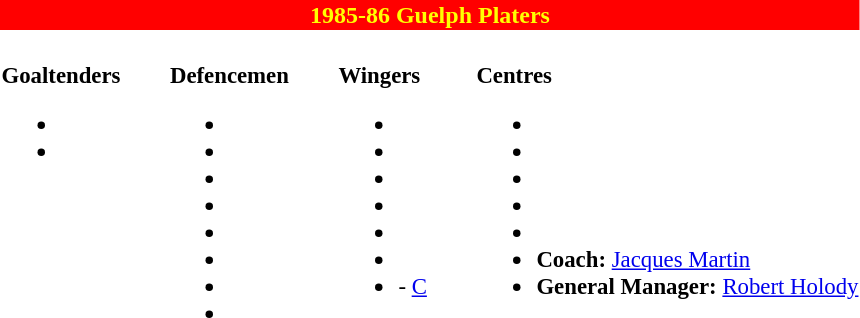<table class="toccolours" style="text-align: left;">
<tr>
<th colspan="7" style="background:red;color:yellow;text-align:center;">1985-86 Guelph Platers</th>
</tr>
<tr>
<td style="font-size:95%; vertical-align:top;"><br><strong>Goaltenders</strong><ul><li></li><li></li></ul></td>
<td style="width: 25px;"></td>
<td style="font-size:95%; vertical-align:top;"><br><strong>Defencemen</strong><ul><li></li><li></li><li></li><li></li><li></li><li></li><li></li><li></li></ul></td>
<td style="width: 25px;"></td>
<td style="font-size:95%; vertical-align:top;"><br><strong>Wingers</strong><ul><li></li><li></li><li></li><li></li><li></li><li></li><li> - <a href='#'>C</a></li></ul></td>
<td style="width: 25px;"></td>
<td style="font-size:95%; vertical-align:top;"><br><strong>Centres</strong><ul><li></li><li></li><li></li><li></li><li></li><li><strong>Coach:</strong> <a href='#'>Jacques Martin</a></li><li><strong>General Manager:</strong> <a href='#'>Robert Holody</a></li></ul></td>
</tr>
</table>
